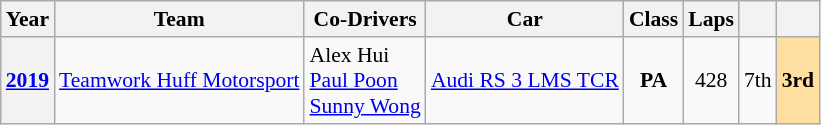<table class="wikitable" style="text-align:center; font-size:90%">
<tr>
<th>Year</th>
<th>Team</th>
<th>Co-Drivers</th>
<th>Car</th>
<th>Class</th>
<th>Laps</th>
<th></th>
<th></th>
</tr>
<tr>
<th><a href='#'>2019</a></th>
<td align="left"> <a href='#'>Teamwork Huff Motorsport</a></td>
<td align="left"> Alex Hui<br> <a href='#'>Paul Poon</a><br> <a href='#'>Sunny Wong</a></td>
<td align="left"><a href='#'>Audi RS 3 LMS TCR</a></td>
<td><strong><span>PA</span></strong></td>
<td>428</td>
<td>7th</td>
<td style="background:#FFDF9F;"><strong>3rd</strong></td>
</tr>
</table>
